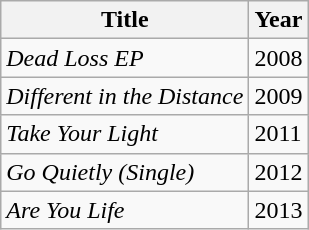<table class="wikitable">
<tr>
<th>Title</th>
<th>Year</th>
</tr>
<tr>
<td><em>Dead Loss EP</em></td>
<td>2008</td>
</tr>
<tr>
<td><em>Different in the Distance</em></td>
<td>2009</td>
</tr>
<tr>
<td><em>Take Your Light</em></td>
<td>2011</td>
</tr>
<tr>
<td><em>Go Quietly (Single)</em></td>
<td>2012</td>
</tr>
<tr>
<td><em>Are You Life</em></td>
<td>2013</td>
</tr>
</table>
